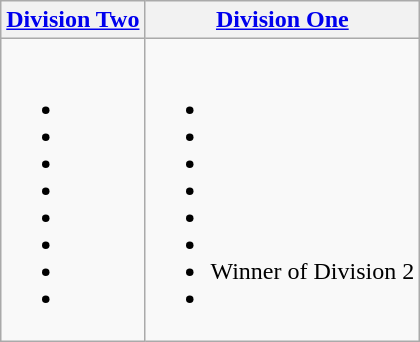<table class="wikitable">
<tr>
<th><a href='#'>Division Two</a></th>
<th><a href='#'>Division One</a></th>
</tr>
<tr>
<td valign=top><br><ul><li></li><li></li><li></li><li></li><li></li><li></li><li></li><li></li></ul></td>
<td valign=top><br><ul><li></li><li></li><li></li><li></li><li></li><li></li><li> Winner of Division 2</li><li></li></ul></td>
</tr>
</table>
